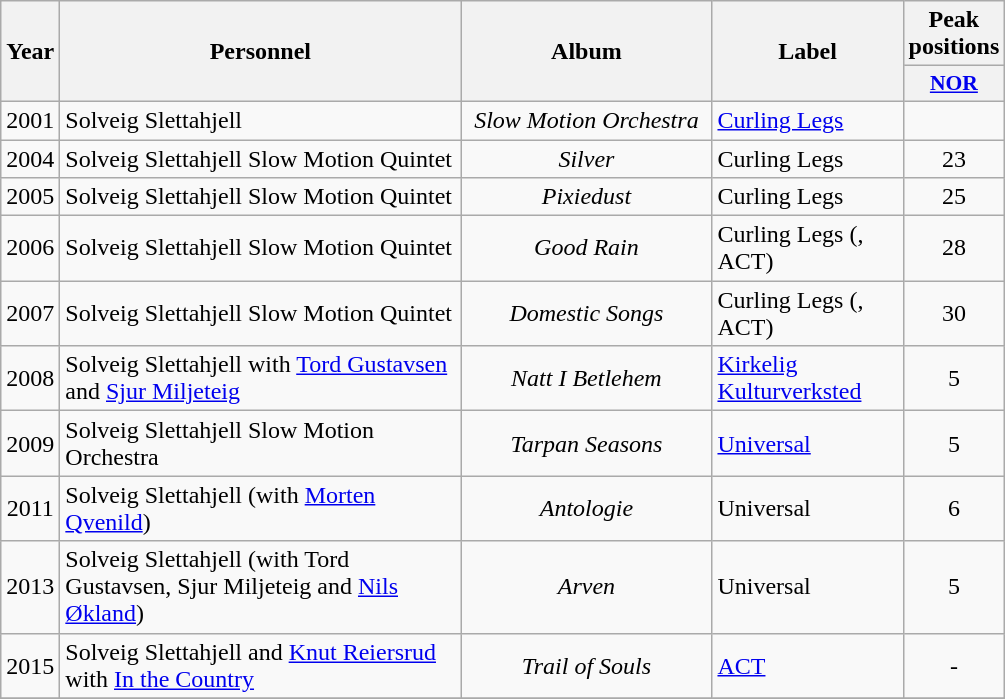<table class="wikitable">
<tr>
<th align="center" rowspan="2" width="10">Year</th>
<th align="center" rowspan="2" width="260">Personnel</th>
<th align="center" rowspan="2" width="160">Album</th>
<th align="center" rowspan="2" width="120">Label</th>
<th align="center" colspan="1" width="20">Peak positions</th>
</tr>
<tr>
<th scope="col" style="width:3em;font-size:90%;"><a href='#'>NOR</a></th>
</tr>
<tr>
<td style="text-align:center;">2001</td>
<td>Solveig Slettahjell</td>
<td style="text-align:center;"><em>Slow Motion Orchestra</em></td>
<td><a href='#'>Curling Legs</a></td>
<td style="text-align:center;"></td>
</tr>
<tr>
<td style="text-align:center;">2004</td>
<td>Solveig Slettahjell Slow Motion Quintet</td>
<td style="text-align:center;"><em>Silver</em></td>
<td>Curling Legs</td>
<td style="text-align:center;">23</td>
</tr>
<tr>
<td style="text-align:center;">2005</td>
<td>Solveig Slettahjell Slow Motion Quintet</td>
<td style="text-align:center;"><em>Pixiedust</em></td>
<td>Curling Legs</td>
<td style="text-align:center;">25</td>
</tr>
<tr>
<td style="text-align:center;">2006</td>
<td>Solveig Slettahjell Slow Motion Quintet</td>
<td style="text-align:center;"><em>Good Rain</em></td>
<td>Curling Legs (, ACT)</td>
<td style="text-align:center;">28</td>
</tr>
<tr>
<td style="text-align:center;">2007</td>
<td>Solveig Slettahjell Slow Motion Quintet</td>
<td style="text-align:center;"><em>Domestic Songs</em></td>
<td>Curling Legs (, ACT)</td>
<td style="text-align:center;">30</td>
</tr>
<tr>
<td style="text-align:center;">2008</td>
<td>Solveig Slettahjell with <a href='#'>Tord Gustavsen</a> and <a href='#'>Sjur Miljeteig</a></td>
<td style="text-align:center;"><em>Natt I Betlehem</em></td>
<td><a href='#'>Kirkelig Kulturverksted</a></td>
<td style="text-align:center;">5</td>
</tr>
<tr>
<td style="text-align:center;">2009</td>
<td>Solveig Slettahjell Slow Motion Orchestra</td>
<td style="text-align:center;"><em>Tarpan Seasons</em></td>
<td><a href='#'>Universal</a></td>
<td style="text-align:center;">5</td>
</tr>
<tr>
<td style="text-align:center;">2011</td>
<td>Solveig Slettahjell (with <a href='#'>Morten Qvenild</a>)</td>
<td style="text-align:center;"><em>Antologie</em></td>
<td>Universal</td>
<td style="text-align:center;">6</td>
</tr>
<tr>
<td style="text-align:center;">2013</td>
<td>Solveig Slettahjell (with Tord Gustavsen, Sjur Miljeteig and <a href='#'>Nils Økland</a>)</td>
<td style="text-align:center;"><em>Arven</em></td>
<td>Universal</td>
<td style="text-align:center;">5</td>
</tr>
<tr>
<td style="text-align:center;">2015</td>
<td>Solveig Slettahjell and <a href='#'>Knut Reiersrud</a> with <a href='#'>In the Country</a></td>
<td style="text-align:center;"><em>Trail of Souls</em></td>
<td><a href='#'>ACT</a></td>
<td style="text-align:center;">-</td>
</tr>
<tr>
</tr>
</table>
